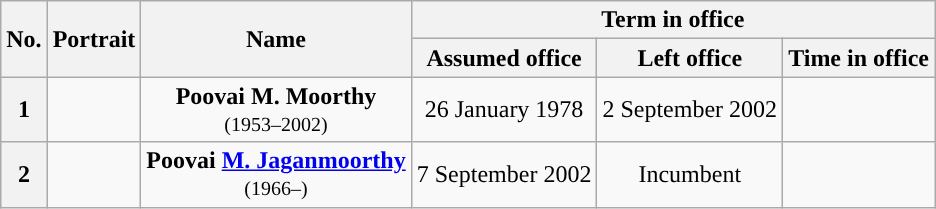<table class="wikitable sortable" style="text-align:center;">
<tr>
<th rowspan=2 style="background:">No.</th>
<th rowspan=2 style="background:">Portrait</th>
<th rowspan=2 style="background:">Name<br></th>
<th colspan=3 style="background:">Term in office</th>
</tr>
<tr>
<th style="background:">Assumed office</th>
<th style="background:">Left office</th>
<th style="background:">Time in office</th>
</tr>
<tr>
<th>1</th>
<td></td>
<td><strong>Poovai M. Moorthy</strong><br><small>(1953–2002)</small></td>
<td>26 January 1978</td>
<td>2 September 2002</td>
<td></td>
</tr>
<tr>
<th>2</th>
<td></td>
<td><strong>Poovai <a href='#'>M. Jaganmoorthy</a></strong><br><small>(1966–)</small></td>
<td>7 September 2002</td>
<td>Incumbent</td>
<td></td>
</tr>
</table>
